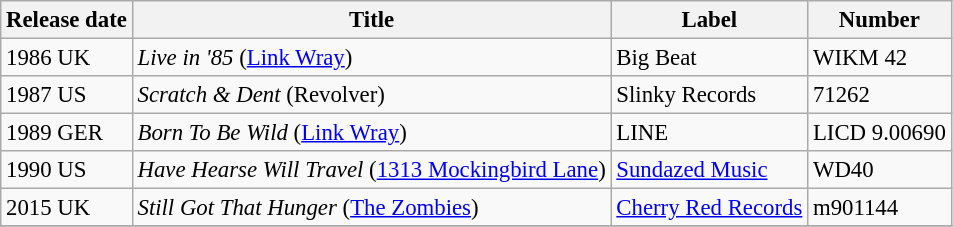<table class="wikitable" style="font-size:95%">
<tr>
<th>Release date</th>
<th>Title</th>
<th>Label</th>
<th>Number</th>
</tr>
<tr>
<td>1986 UK</td>
<td><em>Live in '85</em> (<a href='#'>Link Wray</a>)</td>
<td>Big Beat</td>
<td>WIKM 42</td>
</tr>
<tr>
<td>1987 US</td>
<td><em>Scratch & Dent</em> (Revolver)</td>
<td>Slinky Records</td>
<td>71262</td>
</tr>
<tr>
<td>1989 GER</td>
<td><em>Born To Be Wild</em> (<a href='#'>Link Wray</a>)</td>
<td>LINE</td>
<td>LICD 9.00690</td>
</tr>
<tr>
<td>1990 US</td>
<td><em>Have Hearse Will Travel</em> (<a href='#'>1313 Mockingbird Lane</a>)</td>
<td><a href='#'>Sundazed Music</a></td>
<td>WD40</td>
</tr>
<tr>
<td>2015 UK</td>
<td><em>Still Got That Hunger</em> (<a href='#'>The Zombies</a>)</td>
<td><a href='#'>Cherry Red Records</a></td>
<td>m901144</td>
</tr>
<tr>
</tr>
</table>
